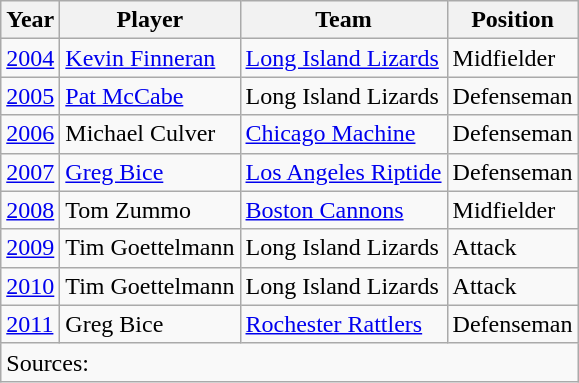<table class="wikitable">
<tr>
<th>Year</th>
<th>Player</th>
<th>Team</th>
<th>Position</th>
</tr>
<tr>
<td><a href='#'>2004</a></td>
<td><a href='#'>Kevin Finneran</a></td>
<td><a href='#'>Long Island Lizards</a></td>
<td>Midfielder</td>
</tr>
<tr>
<td><a href='#'>2005</a></td>
<td><a href='#'>Pat McCabe</a></td>
<td>Long Island Lizards</td>
<td>Defenseman</td>
</tr>
<tr>
<td><a href='#'>2006</a></td>
<td>Michael Culver</td>
<td><a href='#'>Chicago Machine</a></td>
<td>Defenseman</td>
</tr>
<tr>
<td><a href='#'>2007</a></td>
<td><a href='#'>Greg Bice</a></td>
<td><a href='#'>Los Angeles Riptide</a></td>
<td>Defenseman</td>
</tr>
<tr>
<td><a href='#'>2008</a></td>
<td>Tom Zummo</td>
<td><a href='#'>Boston Cannons</a></td>
<td>Midfielder</td>
</tr>
<tr>
<td><a href='#'>2009</a></td>
<td>Tim Goettelmann</td>
<td>Long Island Lizards</td>
<td>Attack</td>
</tr>
<tr>
<td><a href='#'>2010</a></td>
<td>Tim Goettelmann</td>
<td>Long Island Lizards</td>
<td>Attack</td>
</tr>
<tr>
<td><a href='#'>2011</a></td>
<td>Greg Bice</td>
<td><a href='#'>Rochester Rattlers</a></td>
<td>Defenseman</td>
</tr>
<tr>
<td colspan=4>Sources:</td>
</tr>
</table>
